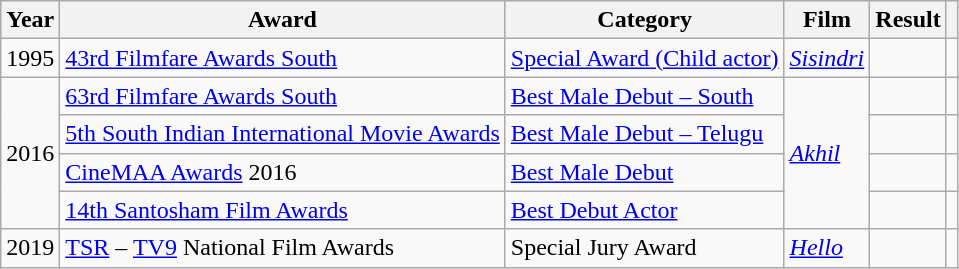<table class="wikitable sortable">
<tr>
<th>Year</th>
<th>Award</th>
<th>Category</th>
<th>Film</th>
<th>Result</th>
<th scope="col" class="unsortable"></th>
</tr>
<tr>
<td>1995</td>
<td><a href='#'>43rd Filmfare Awards South</a></td>
<td><a href='#'>Special Award (Child actor)</a></td>
<td><em><a href='#'>Sisindri</a></em></td>
<td></td>
<td style="text-align:center;"></td>
</tr>
<tr>
<td rowspan="4">2016</td>
<td><a href='#'>63rd Filmfare Awards South</a></td>
<td><a href='#'>Best Male Debut – South</a></td>
<td rowspan="4"><em><a href='#'>Akhil</a></em></td>
<td></td>
<td style="text-align:center;"></td>
</tr>
<tr>
<td><a href='#'>5th South Indian International Movie Awards</a></td>
<td><a href='#'>Best Male Debut – Telugu</a></td>
<td></td>
<td style="text-align:center;"></td>
</tr>
<tr>
<td><a href='#'>CineMAA Awards</a> 2016</td>
<td><a href='#'>Best Male Debut</a></td>
<td></td>
<td style="text-align:center;"></td>
</tr>
<tr>
<td><a href='#'>14th Santosham Film Awards</a></td>
<td><a href='#'>Best Debut Actor</a></td>
<td></td>
<td style="text-align:center;"></td>
</tr>
<tr>
<td>2019</td>
<td><a href='#'>TSR</a> – <a href='#'>TV9</a> National Film Awards</td>
<td>Special Jury Award</td>
<td><em><a href='#'>Hello</a></em></td>
<td></td>
<td style="text-align:center;"></td>
</tr>
</table>
